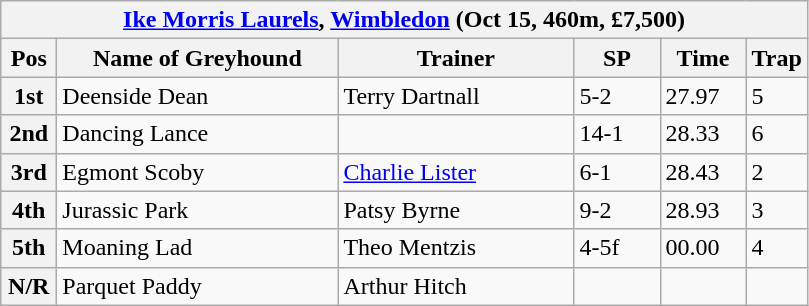<table class="wikitable">
<tr>
<th colspan="6"><a href='#'>Ike Morris Laurels</a>, <a href='#'>Wimbledon</a> (Oct 15, 460m, £7,500)</th>
</tr>
<tr>
<th width=30>Pos</th>
<th width=180>Name of Greyhound</th>
<th width=150>Trainer</th>
<th width=50>SP</th>
<th width=50>Time</th>
<th width=30>Trap</th>
</tr>
<tr>
<th>1st</th>
<td>Deenside Dean </td>
<td>Terry Dartnall</td>
<td>5-2</td>
<td>27.97</td>
<td>5</td>
</tr>
<tr>
<th>2nd</th>
<td>Dancing Lance</td>
<td></td>
<td>14-1</td>
<td>28.33</td>
<td>6</td>
</tr>
<tr>
<th>3rd</th>
<td>Egmont Scoby</td>
<td><a href='#'>Charlie Lister</a></td>
<td>6-1</td>
<td>28.43</td>
<td>2</td>
</tr>
<tr>
<th>4th</th>
<td>Jurassic Park</td>
<td>Patsy Byrne</td>
<td>9-2</td>
<td>28.93</td>
<td>3</td>
</tr>
<tr>
<th>5th</th>
<td>Moaning Lad</td>
<td>Theo Mentzis</td>
<td>4-5f</td>
<td>00.00</td>
<td>4</td>
</tr>
<tr>
<th>N/R</th>
<td>Parquet Paddy</td>
<td>Arthur Hitch</td>
<td></td>
<td></td>
<td></td>
</tr>
</table>
